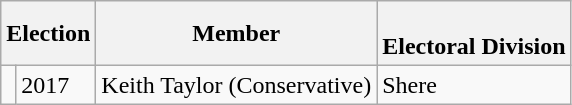<table class="wikitable">
<tr>
<th colspan="2">Election</th>
<th>Member</th>
<th><br>Electoral Division</th>
</tr>
<tr>
<td></td>
<td>2017</td>
<td>Keith Taylor (Conservative)</td>
<td>Shere</td>
</tr>
</table>
